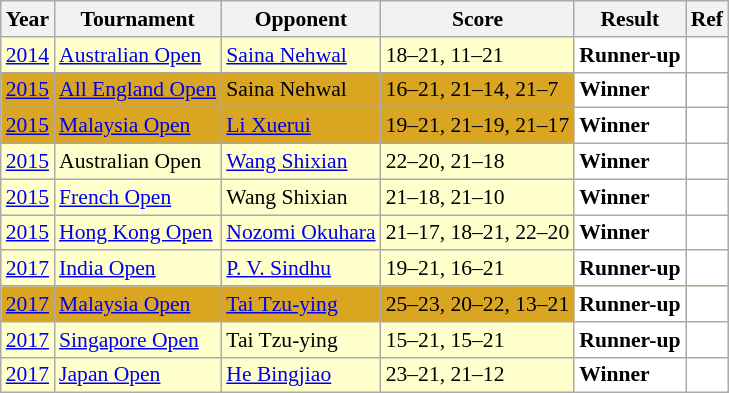<table class="sortable wikitable" style="font-size: 90%;">
<tr>
<th>Year</th>
<th>Tournament</th>
<th>Opponent</th>
<th>Score</th>
<th>Result</th>
<th>Ref</th>
</tr>
<tr style="background:#FFFFCC">
<td align="center"><a href='#'>2014</a></td>
<td align="left"><a href='#'>Australian Open</a></td>
<td align="left"> <a href='#'>Saina Nehwal</a></td>
<td align="left">18–21, 11–21</td>
<td style="text-align:left; background:white"> <strong>Runner-up</strong></td>
<td style="text-align:center; background:white"></td>
</tr>
<tr style="background:#DAA520">
<td align="center"><a href='#'>2015</a></td>
<td align="left"><a href='#'>All England Open</a></td>
<td align="left"> Saina Nehwal</td>
<td align="left">16–21, 21–14, 21–7</td>
<td style="text-align:left; background:white"> <strong>Winner</strong></td>
<td style="text-align:center; background:white"></td>
</tr>
<tr style="background:#DAA520">
<td align="center"><a href='#'>2015</a></td>
<td align="left"><a href='#'>Malaysia Open</a></td>
<td align="left"> <a href='#'>Li Xuerui</a></td>
<td align="left">19–21, 21–19, 21–17</td>
<td style="text-align:left; background:white"> <strong>Winner</strong></td>
<td style="text-align:center; background:white"></td>
</tr>
<tr style="background:#FFFFCC">
<td align="center"><a href='#'>2015</a></td>
<td align="left">Australian Open</td>
<td align="left"> <a href='#'>Wang Shixian</a></td>
<td align="left">22–20, 21–18</td>
<td style="text-align:left; background:white"> <strong>Winner</strong></td>
<td style="text-align:center; background:white"></td>
</tr>
<tr style="background:#FFFFCC">
<td align="center"><a href='#'>2015</a></td>
<td align="left"><a href='#'>French Open</a></td>
<td align="left"> Wang Shixian</td>
<td align="left">21–18, 21–10</td>
<td style="text-align:left; background:white"> <strong>Winner</strong></td>
<td style="text-align:center; background:white"></td>
</tr>
<tr style="background:#FFFFCC">
<td align="center"><a href='#'>2015</a></td>
<td align="left"><a href='#'>Hong Kong Open</a></td>
<td align="left"> <a href='#'>Nozomi Okuhara</a></td>
<td align="left">21–17, 18–21, 22–20</td>
<td style="text-align:left; background:white"> <strong>Winner</strong></td>
<td style="text-align:center; background:white"></td>
</tr>
<tr style="background:#FFFFCC">
<td align="center"><a href='#'>2017</a></td>
<td align="left"><a href='#'>India Open</a></td>
<td align="left"> <a href='#'>P. V. Sindhu</a></td>
<td align="left">19–21, 16–21</td>
<td style="text-align:left; background:white"> <strong>Runner-up</strong></td>
<td style="text-align:center; background:white"></td>
</tr>
<tr style="background:#DAA520">
<td align="center"><a href='#'>2017</a></td>
<td align="left"><a href='#'>Malaysia Open</a></td>
<td align="left"> <a href='#'>Tai Tzu-ying</a></td>
<td align="left">25–23, 20–22, 13–21</td>
<td style="text-align:left; background:white"> <strong>Runner-up</strong></td>
<td style="text-align:center; background:white"></td>
</tr>
<tr style="background:#FFFFCC">
<td align="center"><a href='#'>2017</a></td>
<td align="left"><a href='#'>Singapore Open</a></td>
<td align="left"> Tai Tzu-ying</td>
<td align="left">15–21, 15–21</td>
<td style="text-align:left; background:white"> <strong>Runner-up</strong></td>
<td style="text-align:center; background:white"></td>
</tr>
<tr style="background:#FFFFCC">
<td align="center"><a href='#'>2017</a></td>
<td align="left"><a href='#'>Japan Open</a></td>
<td align="left"> <a href='#'>He Bingjiao</a></td>
<td align="left">23–21, 21–12</td>
<td style="text-align:left; background:white"> <strong>Winner</strong></td>
<td style="text-align:center; background:white"></td>
</tr>
</table>
